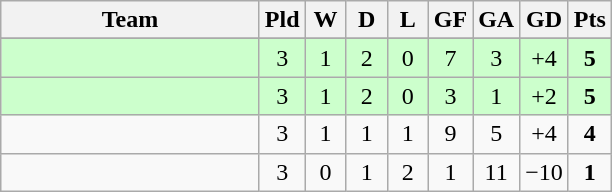<table class="wikitable" style="text-align: center;">
<tr>
<th width=165>Team</th>
<th width=20>Pld</th>
<th width=20>W</th>
<th width=20>D</th>
<th width=20>L</th>
<th width=20>GF</th>
<th width=20>GA</th>
<th width=20>GD</th>
<th width=20>Pts</th>
</tr>
<tr>
</tr>
<tr style="background:#ccffcc;">
<td align=left></td>
<td>3</td>
<td>1</td>
<td>2</td>
<td>0</td>
<td>7</td>
<td>3</td>
<td>+4</td>
<td><strong>5</strong></td>
</tr>
<tr style="background:#ccffcc;">
<td align=left></td>
<td>3</td>
<td>1</td>
<td>2</td>
<td>0</td>
<td>3</td>
<td>1</td>
<td>+2</td>
<td><strong>5</strong></td>
</tr>
<tr>
<td align=left></td>
<td>3</td>
<td>1</td>
<td>1</td>
<td>1</td>
<td>9</td>
<td>5</td>
<td>+4</td>
<td><strong>4</strong></td>
</tr>
<tr>
<td align=left></td>
<td>3</td>
<td>0</td>
<td>1</td>
<td>2</td>
<td>1</td>
<td>11</td>
<td>−10</td>
<td><strong>1</strong></td>
</tr>
</table>
